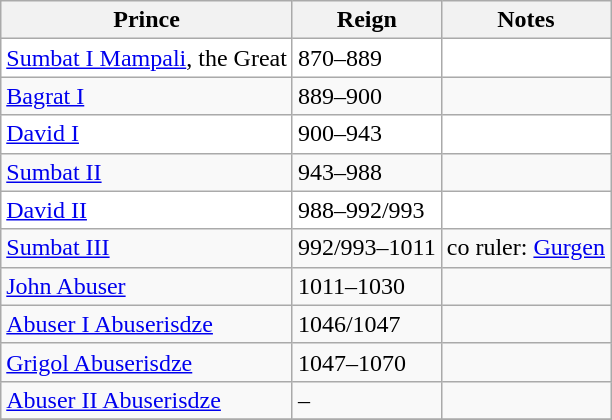<table class="wikitable sortable">
<tr>
<th>Prince</th>
<th>Reign</th>
<th>Notes</th>
</tr>
<tr style="background:#fff;">
<td><a href='#'>Sumbat I Mampali</a>, the Great</td>
<td>870–889</td>
<td></td>
</tr>
<tr>
<td><a href='#'>Bagrat I</a></td>
<td>889–900</td>
<td></td>
</tr>
<tr style="background:#fff;">
<td><a href='#'>David I</a></td>
<td>900–943</td>
<td></td>
</tr>
<tr>
<td><a href='#'>Sumbat II</a></td>
<td>943–988</td>
<td></td>
</tr>
<tr style="background:#fff;">
<td><a href='#'>David II</a></td>
<td>988–992/993</td>
<td></td>
</tr>
<tr>
<td><a href='#'>Sumbat III</a></td>
<td>992/993–1011</td>
<td>co ruler: <a href='#'>Gurgen</a></td>
</tr>
<tr>
<td><a href='#'>John Abuser</a></td>
<td>1011–1030</td>
<td></td>
</tr>
<tr>
<td><a href='#'>Abuser I Abuserisdze</a></td>
<td>1046/1047</td>
<td></td>
</tr>
<tr>
<td><a href='#'>Grigol Abuserisdze</a></td>
<td>1047–1070</td>
<td></td>
</tr>
<tr>
<td><a href='#'>Abuser II Abuserisdze</a></td>
<td>–</td>
<td></td>
</tr>
<tr style="background:#fff;">
</tr>
</table>
